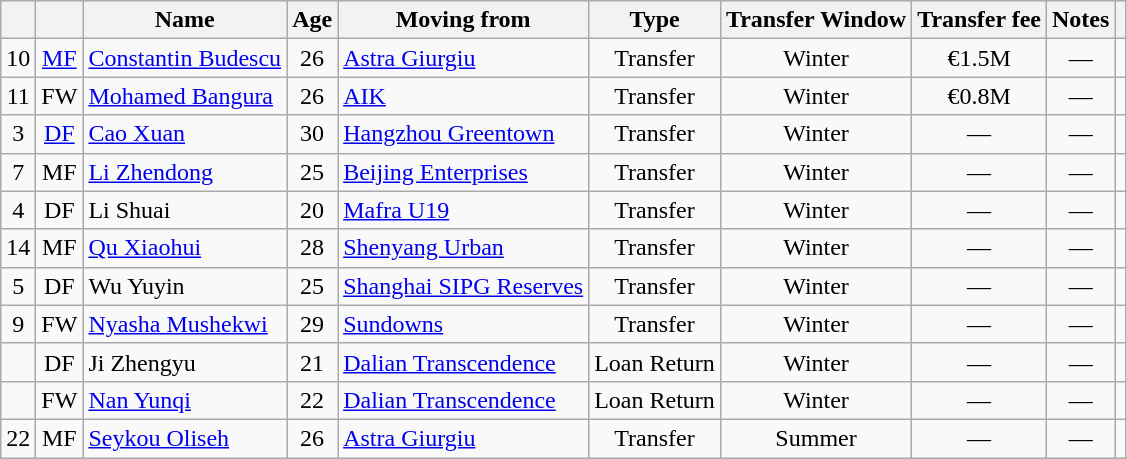<table class="wikitable" Style="text-align: center">
<tr>
<th></th>
<th></th>
<th>Name</th>
<th>Age</th>
<th>Moving from</th>
<th>Type</th>
<th>Transfer Window</th>
<th>Transfer fee</th>
<th>Notes</th>
<th></th>
</tr>
<tr>
<td align=center>10</td>
<td align=center><a href='#'>MF</a></td>
<td align= left> <a href='#'>Constantin Budescu</a></td>
<td align=center>26</td>
<td align= left> <a href='#'>Astra Giurgiu</a></td>
<td>Transfer</td>
<td>Winter</td>
<td>€1.5M</td>
<td>—</td>
<td></td>
</tr>
<tr>
<td align=center>11</td>
<td align=center>FW</td>
<td align= left> <a href='#'>Mohamed Bangura</a></td>
<td align=center>26</td>
<td align= left> <a href='#'>AIK</a></td>
<td>Transfer</td>
<td>Winter</td>
<td>€0.8M</td>
<td>—</td>
<td></td>
</tr>
<tr>
<td align=center>3</td>
<td align=center><a href='#'>DF</a></td>
<td align= left> <a href='#'>Cao Xuan</a></td>
<td align=center>30</td>
<td align= left> <a href='#'>Hangzhou Greentown</a></td>
<td>Transfer</td>
<td>Winter</td>
<td>—</td>
<td>—</td>
<td></td>
</tr>
<tr>
<td align=center>7</td>
<td align=center>MF</td>
<td align= left> <a href='#'>Li Zhendong</a></td>
<td align=center>25</td>
<td align= left> <a href='#'>Beijing Enterprises</a></td>
<td>Transfer</td>
<td>Winter</td>
<td>—</td>
<td>—</td>
<td></td>
</tr>
<tr>
<td align=center>4</td>
<td align=center>DF</td>
<td align= left> Li Shuai</td>
<td align=center>20</td>
<td align= left> <a href='#'>Mafra U19</a></td>
<td>Transfer</td>
<td>Winter</td>
<td>—</td>
<td>—</td>
<td></td>
</tr>
<tr>
<td align=center>14</td>
<td align=center>MF</td>
<td align= left> <a href='#'>Qu Xiaohui</a></td>
<td align=center>28</td>
<td align= left> <a href='#'>Shenyang Urban</a></td>
<td>Transfer</td>
<td>Winter</td>
<td>—</td>
<td>—</td>
<td></td>
</tr>
<tr>
<td align=center>5</td>
<td align=center>DF</td>
<td align= left> Wu Yuyin</td>
<td align=center>25</td>
<td align= left> <a href='#'>Shanghai SIPG Reserves</a></td>
<td>Transfer</td>
<td>Winter</td>
<td>—</td>
<td>—</td>
<td></td>
</tr>
<tr>
<td align=center>9</td>
<td align=center>FW</td>
<td align= left> <a href='#'>Nyasha Mushekwi</a></td>
<td>29</td>
<td align= left> <a href='#'>Sundowns</a></td>
<td>Transfer</td>
<td>Winter</td>
<td>—</td>
<td>—</td>
<td></td>
</tr>
<tr>
<td align=center></td>
<td align=center>DF</td>
<td align= left> Ji Zhengyu</td>
<td align=center>21</td>
<td align= left> <a href='#'>Dalian Transcendence</a></td>
<td>Loan Return</td>
<td>Winter</td>
<td>—</td>
<td>—</td>
<td></td>
</tr>
<tr>
<td align=center></td>
<td align=center>FW</td>
<td align= left> <a href='#'>Nan Yunqi</a></td>
<td align=center>22</td>
<td align= left> <a href='#'>Dalian Transcendence</a></td>
<td>Loan Return</td>
<td>Winter</td>
<td>—</td>
<td>—</td>
<td></td>
</tr>
<tr>
<td align=center>22</td>
<td align=center>MF</td>
<td align= left> <a href='#'>Seykou Oliseh</a></td>
<td align=center>26</td>
<td align= left> <a href='#'>Astra Giurgiu</a></td>
<td>Transfer</td>
<td>Summer</td>
<td>—</td>
<td>—</td>
<td></td>
</tr>
</table>
